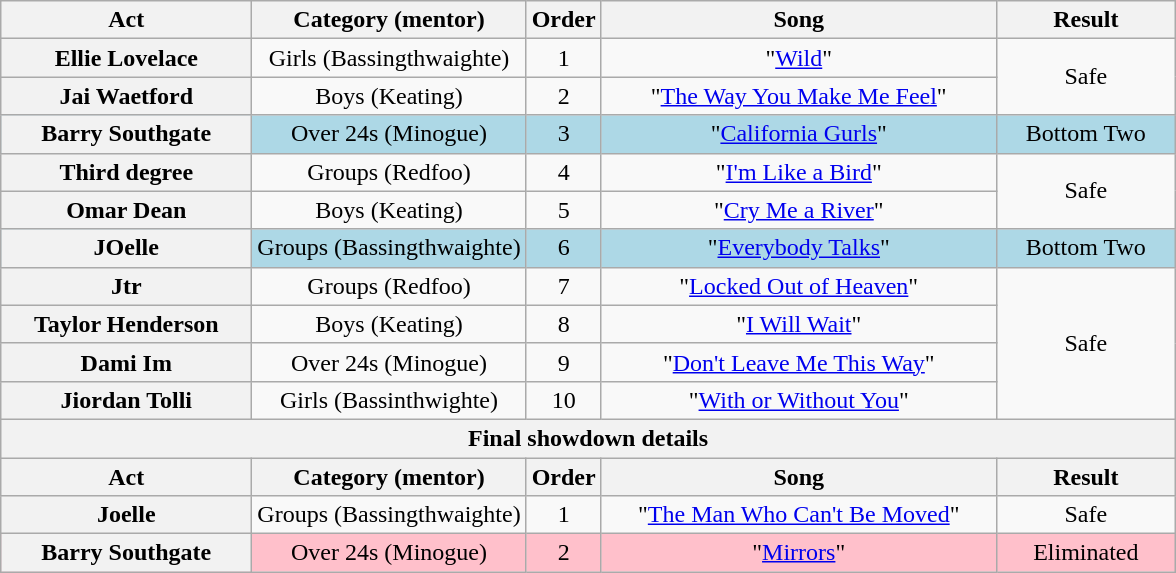<table class="wikitable plainrowheaders" style="text-align:center;">
<tr>
<th scope="col" style="width:10em;">Act</th>
<th scope="col">Category (mentor)</th>
<th scope="col">Order</th>
<th scope="col" style="width:16em;">Song</th>
<th scope="col" style="width:7em;">Result</th>
</tr>
<tr>
<th scope="row">Ellie Lovelace</th>
<td>Girls  (Bassingthwaighte)</td>
<td>1</td>
<td>"<a href='#'>Wild</a>"</td>
<td rowspan=2>Safe</td>
</tr>
<tr>
<th scope="row">Jai Waetford</th>
<td>Boys (Keating)</td>
<td>2</td>
<td>"<a href='#'>The Way You Make Me Feel</a>"</td>
</tr>
<tr style="background:lightblue;">
<th scope="row">Barry Southgate</th>
<td>Over 24s (Minogue)</td>
<td>3</td>
<td>"<a href='#'>California Gurls</a>"</td>
<td>Bottom Two</td>
</tr>
<tr>
<th scope="row">Third degree</th>
<td>Groups  (Redfoo)</td>
<td>4</td>
<td>"<a href='#'>I'm Like a Bird</a>"</td>
<td rowspan=2>Safe</td>
</tr>
<tr>
<th scope="row">Omar Dean</th>
<td>Boys (Keating)</td>
<td>5</td>
<td>"<a href='#'>Cry Me a River</a>"</td>
</tr>
<tr style="background:lightblue;">
<th scope="row">JOelle</th>
<td>Groups (Bassingthwaighte)</td>
<td>6</td>
<td>"<a href='#'>Everybody Talks</a>"</td>
<td>Bottom Two</td>
</tr>
<tr>
<th scope="row">Jtr</th>
<td>Groups  (Redfoo)</td>
<td>7</td>
<td>"<a href='#'>Locked Out of Heaven</a>"</td>
<td rowspan=4>Safe</td>
</tr>
<tr>
<th scope="row">Taylor Henderson</th>
<td>Boys (Keating)</td>
<td>8</td>
<td>"<a href='#'>I Will Wait</a>"</td>
</tr>
<tr>
<th scope="row">Dami Im</th>
<td>Over 24s (Minogue)</td>
<td>9</td>
<td>"<a href='#'>Don't Leave Me This Way</a>"</td>
</tr>
<tr>
<th scope="row">Jiordan Tolli</th>
<td>Girls (Bassinthwighte)</td>
<td>10</td>
<td>"<a href='#'>With or Without You</a>"</td>
</tr>
<tr>
<th colspan="5">Final showdown details</th>
</tr>
<tr>
<th scope="col" style="width:10em;">Act</th>
<th scope="col">Category (mentor)</th>
<th scope="col">Order</th>
<th scope="col" style="width:16em;">Song</th>
<th scope="col" style="width:6em;">Result</th>
</tr>
<tr>
<th scope="row">Joelle</th>
<td>Groups (Bassingthwaighte)</td>
<td>1</td>
<td>"<a href='#'>The Man Who Can't Be Moved</a>"</td>
<td>Safe</td>
</tr>
<tr style="background:pink;">
<th scope="row">Barry Southgate</th>
<td>Over 24s (Minogue)</td>
<td>2</td>
<td>"<a href='#'>Mirrors</a>"</td>
<td>Eliminated</td>
</tr>
</table>
